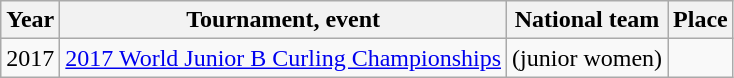<table class="wikitable">
<tr>
<th scope="col">Year</th>
<th scope="col">Tournament, event</th>
<th scope="col">National team</th>
<th scope="col">Place</th>
</tr>
<tr>
<td>2017</td>
<td><a href='#'>2017 World Junior B Curling Championships</a></td>
<td> (junior women)</td>
<td></td>
</tr>
</table>
